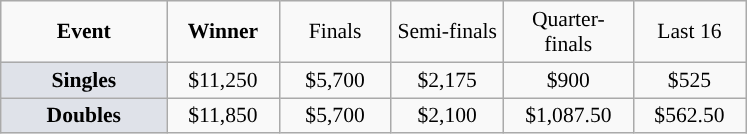<table class=wikitable style="font-size:90%;text-align:center">
<tr>
<td style="width:104px;"><strong>Event</strong></td>
<td style="width:68px;"><strong>Winner</strong></td>
<td style="width:68px;">Finals</td>
<td style="width:68px;">Semi-finals</td>
<td style="width:80px;">Quarter-finals</td>
<td style="width:68px;">Last 16</td>
</tr>
<tr>
<td style="background:#dfe2e9;"><strong>Singles</strong></td>
<td>$11,250</td>
<td>$5,700</td>
<td>$2,175</td>
<td>$900</td>
<td>$525</td>
</tr>
<tr>
<td style="background:#dfe2e9;"><strong>Doubles</strong></td>
<td>$11,850</td>
<td>$5,700</td>
<td>$2,100</td>
<td>$1,087.50</td>
<td>$562.50</td>
</tr>
</table>
